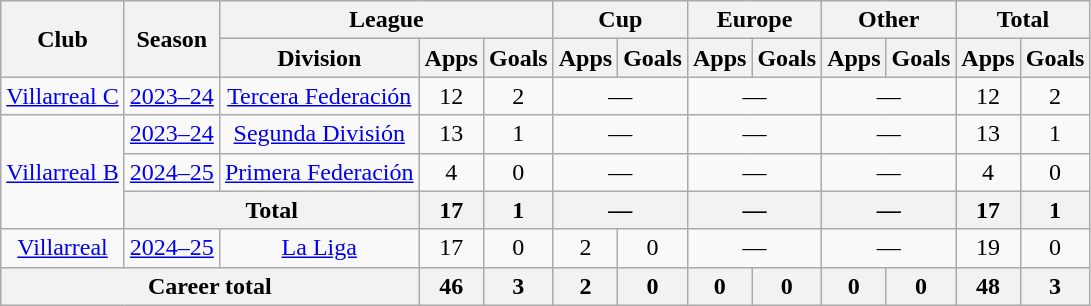<table class="wikitable" style="text-align:center">
<tr>
<th rowspan="2">Club</th>
<th rowspan="2">Season</th>
<th colspan="3">League</th>
<th colspan="2">Cup</th>
<th colspan="2">Europe</th>
<th colspan="2">Other</th>
<th colspan="2">Total</th>
</tr>
<tr>
<th>Division</th>
<th>Apps</th>
<th>Goals</th>
<th>Apps</th>
<th>Goals</th>
<th>Apps</th>
<th>Goals</th>
<th>Apps</th>
<th>Goals</th>
<th>Apps</th>
<th>Goals</th>
</tr>
<tr>
<td><a href='#'>Villarreal C</a></td>
<td><a href='#'>2023–24</a></td>
<td><a href='#'>Tercera Federación</a></td>
<td>12</td>
<td>2</td>
<td colspan="2">—</td>
<td colspan="2">—</td>
<td colspan="2">—</td>
<td>12</td>
<td>2</td>
</tr>
<tr>
<td rowspan="3"><a href='#'>Villarreal B</a></td>
<td><a href='#'>2023–24</a></td>
<td><a href='#'>Segunda División</a></td>
<td>13</td>
<td>1</td>
<td colspan="2">—</td>
<td colspan="2">—</td>
<td colspan="2">—</td>
<td>13</td>
<td>1</td>
</tr>
<tr>
<td><a href='#'>2024–25</a></td>
<td><a href='#'>Primera Federación</a></td>
<td>4</td>
<td>0</td>
<td colspan="2">—</td>
<td colspan="2">—</td>
<td colspan="2">—</td>
<td>4</td>
<td>0</td>
</tr>
<tr>
<th colspan="2">Total</th>
<th>17</th>
<th>1</th>
<th colspan="2">—</th>
<th colspan="2">—</th>
<th colspan="2">—</th>
<th>17</th>
<th>1</th>
</tr>
<tr>
<td><a href='#'>Villarreal</a></td>
<td><a href='#'>2024–25</a></td>
<td><a href='#'>La Liga</a></td>
<td>17</td>
<td>0</td>
<td>2</td>
<td>0</td>
<td colspan="2">—</td>
<td colspan="2">—</td>
<td>19</td>
<td>0</td>
</tr>
<tr>
<th colspan="3">Career total</th>
<th>46</th>
<th>3</th>
<th>2</th>
<th>0</th>
<th>0</th>
<th>0</th>
<th>0</th>
<th>0</th>
<th>48</th>
<th>3</th>
</tr>
</table>
